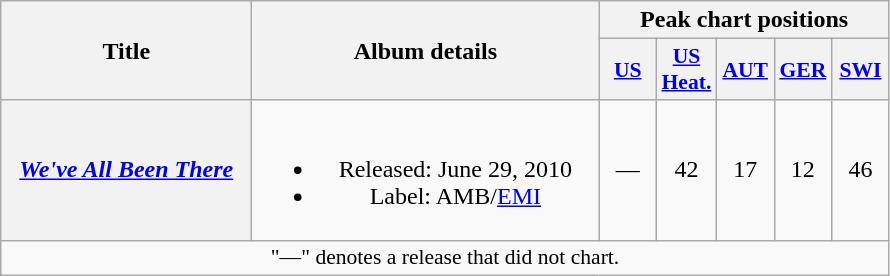<table class="wikitable plainrowheaders" style="text-align:center;" border="1">
<tr>
<th scope="col" rowspan="2" style="width:10em;">Title</th>
<th scope="col" rowspan="2" style="width:14em;">Album details</th>
<th scope="col" colspan="5">Peak chart positions</th>
</tr>
<tr>
<th scope="col" style="width:2.2em;font-size:90%;"><a href='#'>US</a></th>
<th scope="col" style="width:2.2em;font-size:90%;"><a href='#'>US Heat.</a></th>
<th scope="col" style="width:2.2em;font-size:90%;"><a href='#'>AUT</a></th>
<th scope="col" style="width:2.2em;font-size:90%;"><a href='#'>GER</a></th>
<th scope="col" style="width:2.2em;font-size:90%;"><a href='#'>SWI</a></th>
</tr>
<tr>
<th scope="row"><em><a href='#'>We've All Been There</a></em></th>
<td><br><ul><li>Released: June 29, 2010</li><li>Label: AMB/<a href='#'>EMI</a></li></ul></td>
<td>—</td>
<td>42</td>
<td>17</td>
<td>12</td>
<td>46</td>
</tr>
<tr>
<td colspan="7" style="font-size:90%">"—" denotes a release that did not chart.</td>
</tr>
</table>
